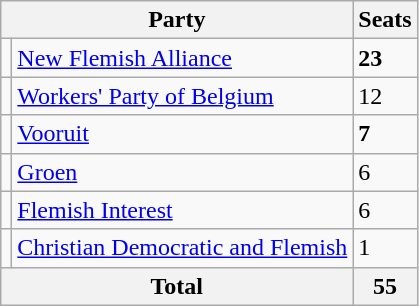<table class="wikitable">
<tr>
<th colspan="2">Party</th>
<th>Seats</th>
</tr>
<tr>
<td></td>
<td><a href='#'>New Flemish Alliance</a></td>
<td><strong>23</strong></td>
</tr>
<tr>
<td></td>
<td><a href='#'>Workers' Party of Belgium</a></td>
<td>12</td>
</tr>
<tr>
<td></td>
<td><a href='#'>Vooruit</a></td>
<td><strong>7</strong></td>
</tr>
<tr>
<td></td>
<td><a href='#'>Groen</a></td>
<td>6</td>
</tr>
<tr>
<td></td>
<td><a href='#'>Flemish Interest</a></td>
<td>6</td>
</tr>
<tr>
<td></td>
<td><a href='#'>Christian Democratic and Flemish</a></td>
<td>1</td>
</tr>
<tr>
<th colspan="2">Total</th>
<th>55</th>
</tr>
</table>
